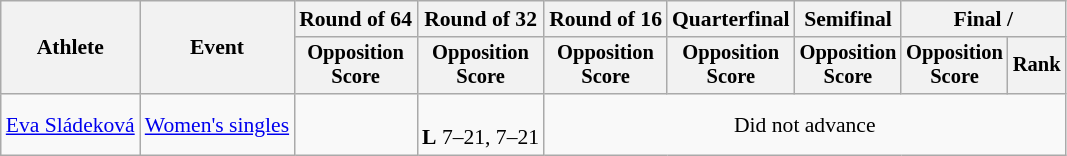<table class=wikitable style="font-size:90%">
<tr>
<th rowspan="2">Athlete</th>
<th rowspan="2">Event</th>
<th>Round of 64</th>
<th>Round of 32</th>
<th>Round of 16</th>
<th>Quarterfinal</th>
<th>Semifinal</th>
<th colspan=2>Final / </th>
</tr>
<tr style="font-size:95%">
<th>Opposition<br>Score</th>
<th>Opposition<br>Score</th>
<th>Opposition<br>Score</th>
<th>Opposition<br>Score</th>
<th>Opposition<br>Score</th>
<th>Opposition<br>Score</th>
<th>Rank</th>
</tr>
<tr align=center>
<td align=left><a href='#'>Eva Sládeková</a></td>
<td align=left><a href='#'>Women's singles</a></td>
<td></td>
<td><br><strong>L</strong> 7–21, 7–21</td>
<td colspan=6>Did not advance</td>
</tr>
</table>
